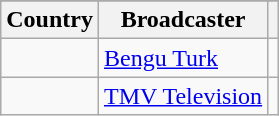<table class="wikitable plainrowheaders">
<tr>
</tr>
<tr>
<th scope="col">Country</th>
<th scope="col">Broadcaster</th>
<th scope="col"></th>
</tr>
<tr>
<td></td>
<td><a href='#'>Bengu Turk</a></td>
<td></td>
</tr>
<tr>
<td></td>
<td><a href='#'>TMV Television</a></td>
<td></td>
</tr>
</table>
